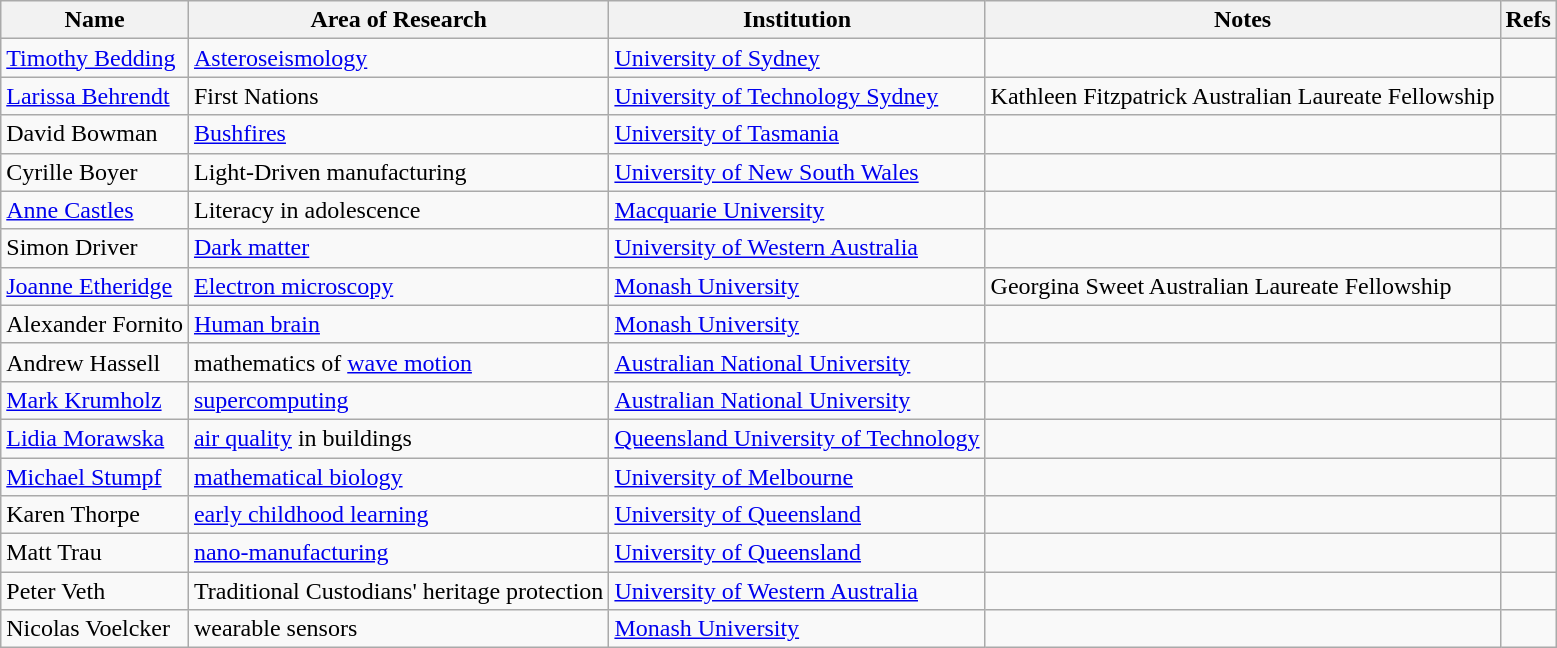<table class="wikitable">
<tr>
<th>Name</th>
<th>Area of Research</th>
<th>Institution</th>
<th>Notes</th>
<th>Refs</th>
</tr>
<tr>
<td><a href='#'>Timothy Bedding</a></td>
<td><a href='#'>Asteroseismology</a></td>
<td><a href='#'>University of Sydney</a></td>
<td></td>
<td></td>
</tr>
<tr>
<td><a href='#'>Larissa Behrendt</a></td>
<td>First Nations</td>
<td><a href='#'>University of Technology Sydney</a></td>
<td>Kathleen Fitzpatrick Australian Laureate Fellowship</td>
<td></td>
</tr>
<tr>
<td>David Bowman</td>
<td><a href='#'>Bushfires</a></td>
<td><a href='#'>University of Tasmania</a></td>
<td></td>
<td></td>
</tr>
<tr>
<td>Cyrille Boyer</td>
<td>Light-Driven manufacturing</td>
<td><a href='#'>University of New South Wales</a></td>
<td></td>
<td></td>
</tr>
<tr>
<td><a href='#'>Anne Castles</a></td>
<td>Literacy in adolescence</td>
<td><a href='#'>Macquarie University</a></td>
<td></td>
<td></td>
</tr>
<tr>
<td>Simon Driver</td>
<td><a href='#'>Dark matter</a></td>
<td><a href='#'>University of Western Australia</a></td>
<td></td>
<td></td>
</tr>
<tr>
<td><a href='#'>Joanne Etheridge</a></td>
<td><a href='#'>Electron microscopy</a></td>
<td><a href='#'>Monash University</a></td>
<td>Georgina Sweet Australian Laureate Fellowship</td>
<td></td>
</tr>
<tr>
<td>Alexander Fornito</td>
<td><a href='#'>Human brain</a></td>
<td><a href='#'>Monash University</a></td>
<td></td>
<td></td>
</tr>
<tr>
<td>Andrew Hassell</td>
<td>mathematics of <a href='#'>wave motion</a></td>
<td><a href='#'>Australian National University</a></td>
<td></td>
<td></td>
</tr>
<tr>
<td><a href='#'>Mark Krumholz</a></td>
<td><a href='#'>supercomputing</a></td>
<td><a href='#'>Australian National University</a></td>
<td></td>
<td></td>
</tr>
<tr>
<td><a href='#'>Lidia Morawska</a></td>
<td><a href='#'>air quality</a> in buildings</td>
<td><a href='#'>Queensland University of Technology</a></td>
<td></td>
<td></td>
</tr>
<tr>
<td><a href='#'>Michael Stumpf</a></td>
<td><a href='#'>mathematical biology</a></td>
<td><a href='#'>University of Melbourne</a></td>
<td></td>
<td></td>
</tr>
<tr>
<td>Karen Thorpe</td>
<td><a href='#'>early childhood learning</a></td>
<td><a href='#'>University of Queensland</a></td>
<td></td>
<td></td>
</tr>
<tr>
<td>Matt Trau</td>
<td><a href='#'>nano-manufacturing</a></td>
<td><a href='#'>University of Queensland</a></td>
<td></td>
<td></td>
</tr>
<tr>
<td>Peter Veth</td>
<td>Traditional Custodians' heritage protection</td>
<td><a href='#'>University of Western Australia</a></td>
<td></td>
<td></td>
</tr>
<tr>
<td>Nicolas Voelcker</td>
<td>wearable sensors</td>
<td><a href='#'>Monash University</a></td>
<td></td>
<td></td>
</tr>
</table>
